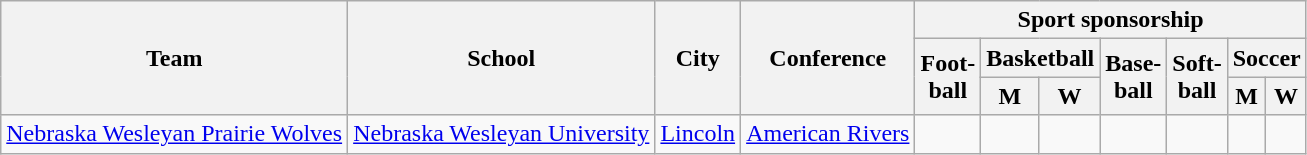<table class="sortable wikitable">
<tr>
<th rowspan=3>Team</th>
<th rowspan=3>School</th>
<th rowspan=3>City</th>
<th rowspan=3>Conference</th>
<th colspan=7>Sport sponsorship</th>
</tr>
<tr>
<th rowspan=2>Foot-<br>ball</th>
<th colspan=2>Basketball</th>
<th rowspan=2>Base-<br>ball</th>
<th rowspan=2>Soft-<br>ball</th>
<th colspan=2>Soccer</th>
</tr>
<tr>
<th>M</th>
<th>W</th>
<th>M</th>
<th>W</th>
</tr>
<tr>
<td><a href='#'>Nebraska Wesleyan Prairie Wolves</a></td>
<td><a href='#'>Nebraska Wesleyan University</a></td>
<td><a href='#'>Lincoln</a></td>
<td><a href='#'>American Rivers</a></td>
<td></td>
<td></td>
<td></td>
<td></td>
<td></td>
<td></td>
<td></td>
</tr>
</table>
